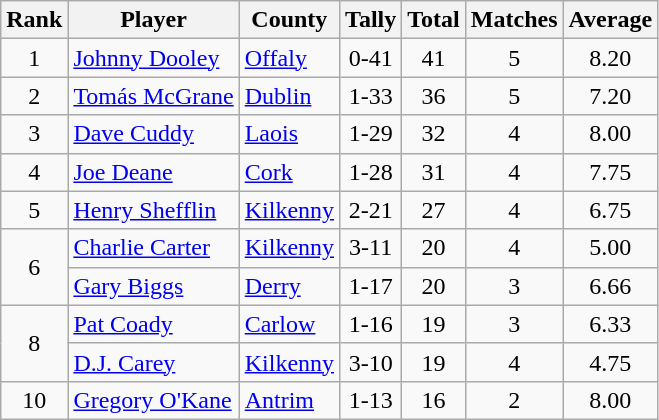<table class="wikitable">
<tr>
<th>Rank</th>
<th>Player</th>
<th>County</th>
<th>Tally</th>
<th>Total</th>
<th>Matches</th>
<th>Average</th>
</tr>
<tr>
<td rowspan=1 align=center>1</td>
<td><a href='#'>Johnny Dooley</a></td>
<td><a href='#'>Offaly</a></td>
<td align=center>0-41</td>
<td align=center>41</td>
<td align=center>5</td>
<td align=center>8.20</td>
</tr>
<tr>
<td rowspan=1 align=center>2</td>
<td><a href='#'>Tomás McGrane</a></td>
<td><a href='#'>Dublin</a></td>
<td align=center>1-33</td>
<td align=center>36</td>
<td align=center>5</td>
<td align=center>7.20</td>
</tr>
<tr>
<td rowspan=1 align=center>3</td>
<td><a href='#'>Dave Cuddy</a></td>
<td><a href='#'>Laois</a></td>
<td align=center>1-29</td>
<td align=center>32</td>
<td align=center>4</td>
<td align=center>8.00</td>
</tr>
<tr>
<td rowspan=1 align=center>4</td>
<td><a href='#'>Joe Deane</a></td>
<td><a href='#'>Cork</a></td>
<td align=center>1-28</td>
<td align=center>31</td>
<td align=center>4</td>
<td align=center>7.75</td>
</tr>
<tr>
<td rowspan=1 align=center>5</td>
<td><a href='#'>Henry Shefflin</a></td>
<td><a href='#'>Kilkenny</a></td>
<td align=center>2-21</td>
<td align=center>27</td>
<td align=center>4</td>
<td align=center>6.75</td>
</tr>
<tr>
<td rowspan=2 align=center>6</td>
<td><a href='#'>Charlie Carter</a></td>
<td><a href='#'>Kilkenny</a></td>
<td align=center>3-11</td>
<td align=center>20</td>
<td align=center>4</td>
<td align=center>5.00</td>
</tr>
<tr>
<td><a href='#'>Gary Biggs</a></td>
<td><a href='#'>Derry</a></td>
<td align=center>1-17</td>
<td align=center>20</td>
<td align=center>3</td>
<td align=center>6.66</td>
</tr>
<tr>
<td rowspan=2 align=center>8</td>
<td><a href='#'>Pat Coady</a></td>
<td><a href='#'>Carlow</a></td>
<td align=center>1-16</td>
<td align=center>19</td>
<td align=center>3</td>
<td align=center>6.33</td>
</tr>
<tr>
<td><a href='#'>D.J. Carey</a></td>
<td><a href='#'>Kilkenny</a></td>
<td align=center>3-10</td>
<td align=center>19</td>
<td align=center>4</td>
<td align=center>4.75</td>
</tr>
<tr>
<td rowspan=1 align=center>10</td>
<td><a href='#'>Gregory O'Kane</a></td>
<td><a href='#'>Antrim</a></td>
<td align=center>1-13</td>
<td align=center>16</td>
<td align=center>2</td>
<td align=center>8.00</td>
</tr>
</table>
